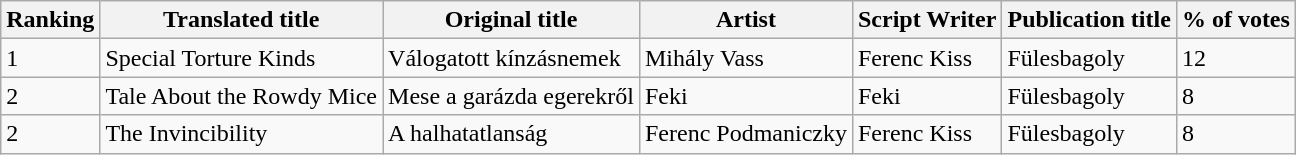<table | class="wikitable">
<tr valign="top">
<th><strong>Ranking</strong></th>
<th><strong>Translated title</strong></th>
<th><strong>Original title</strong></th>
<th><strong>Artist</strong></th>
<th><strong>Script Writer</strong></th>
<th><strong>Publication title</strong></th>
<th><strong>% of votes</strong></th>
</tr>
<tr>
<td>1</td>
<td>Special Torture Kinds</td>
<td>Válogatott kínzásnemek</td>
<td>Mihály Vass</td>
<td>Ferenc Kiss</td>
<td>Fülesbagoly</td>
<td>12</td>
</tr>
<tr>
<td>2</td>
<td>Tale About the Rowdy Mice</td>
<td>Mese a garázda egerekről</td>
<td>Feki</td>
<td>Feki</td>
<td>Fülesbagoly</td>
<td>8</td>
</tr>
<tr>
<td>2</td>
<td>The Invincibility</td>
<td>A halhatatlanság</td>
<td>Ferenc Podmaniczky</td>
<td>Ferenc Kiss</td>
<td>Fülesbagoly</td>
<td>8</td>
</tr>
</table>
